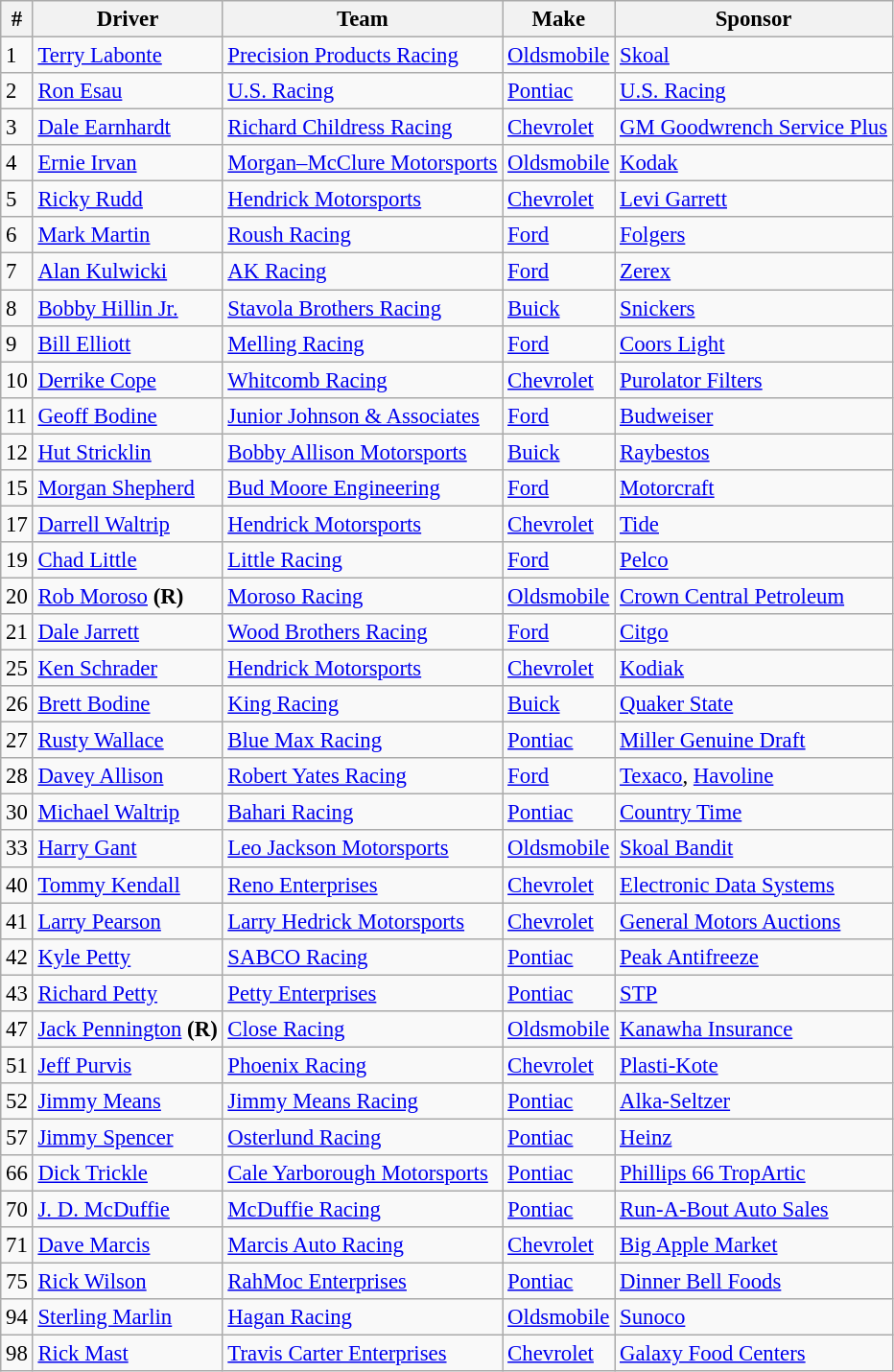<table class="wikitable" style="font-size:95%">
<tr>
<th>#</th>
<th>Driver</th>
<th>Team</th>
<th>Make</th>
<th>Sponsor</th>
</tr>
<tr>
<td>1</td>
<td><a href='#'>Terry Labonte</a></td>
<td><a href='#'>Precision Products Racing</a></td>
<td><a href='#'>Oldsmobile</a></td>
<td><a href='#'>Skoal</a></td>
</tr>
<tr>
<td>2</td>
<td><a href='#'>Ron Esau</a></td>
<td><a href='#'>U.S. Racing</a></td>
<td><a href='#'>Pontiac</a></td>
<td><a href='#'>U.S. Racing</a></td>
</tr>
<tr>
<td>3</td>
<td><a href='#'>Dale Earnhardt</a></td>
<td><a href='#'>Richard Childress Racing</a></td>
<td><a href='#'>Chevrolet</a></td>
<td><a href='#'>GM Goodwrench Service Plus</a></td>
</tr>
<tr>
<td>4</td>
<td><a href='#'>Ernie Irvan</a></td>
<td><a href='#'>Morgan–McClure Motorsports</a></td>
<td><a href='#'>Oldsmobile</a></td>
<td><a href='#'>Kodak</a></td>
</tr>
<tr>
<td>5</td>
<td><a href='#'>Ricky Rudd</a></td>
<td><a href='#'>Hendrick Motorsports</a></td>
<td><a href='#'>Chevrolet</a></td>
<td><a href='#'>Levi Garrett</a></td>
</tr>
<tr>
<td>6</td>
<td><a href='#'>Mark Martin</a></td>
<td><a href='#'>Roush Racing</a></td>
<td><a href='#'>Ford</a></td>
<td><a href='#'>Folgers</a></td>
</tr>
<tr>
<td>7</td>
<td><a href='#'>Alan Kulwicki</a></td>
<td><a href='#'>AK Racing</a></td>
<td><a href='#'>Ford</a></td>
<td><a href='#'>Zerex</a></td>
</tr>
<tr>
<td>8</td>
<td><a href='#'>Bobby Hillin Jr.</a></td>
<td><a href='#'>Stavola Brothers Racing</a></td>
<td><a href='#'>Buick</a></td>
<td><a href='#'>Snickers</a></td>
</tr>
<tr>
<td>9</td>
<td><a href='#'>Bill Elliott</a></td>
<td><a href='#'>Melling Racing</a></td>
<td><a href='#'>Ford</a></td>
<td><a href='#'>Coors Light</a></td>
</tr>
<tr>
<td>10</td>
<td><a href='#'>Derrike Cope</a></td>
<td><a href='#'>Whitcomb Racing</a></td>
<td><a href='#'>Chevrolet</a></td>
<td><a href='#'>Purolator Filters</a></td>
</tr>
<tr>
<td>11</td>
<td><a href='#'>Geoff Bodine</a></td>
<td><a href='#'>Junior Johnson & Associates</a></td>
<td><a href='#'>Ford</a></td>
<td><a href='#'>Budweiser</a></td>
</tr>
<tr>
<td>12</td>
<td><a href='#'>Hut Stricklin</a></td>
<td><a href='#'>Bobby Allison Motorsports</a></td>
<td><a href='#'>Buick</a></td>
<td><a href='#'>Raybestos</a></td>
</tr>
<tr>
<td>15</td>
<td><a href='#'>Morgan Shepherd</a></td>
<td><a href='#'>Bud Moore Engineering</a></td>
<td><a href='#'>Ford</a></td>
<td><a href='#'>Motorcraft</a></td>
</tr>
<tr>
<td>17</td>
<td><a href='#'>Darrell Waltrip</a></td>
<td><a href='#'>Hendrick Motorsports</a></td>
<td><a href='#'>Chevrolet</a></td>
<td><a href='#'>Tide</a></td>
</tr>
<tr>
<td>19</td>
<td><a href='#'>Chad Little</a></td>
<td><a href='#'>Little Racing</a></td>
<td><a href='#'>Ford</a></td>
<td><a href='#'>Pelco</a></td>
</tr>
<tr>
<td>20</td>
<td><a href='#'>Rob Moroso</a> <strong>(R)</strong></td>
<td><a href='#'>Moroso Racing</a></td>
<td><a href='#'>Oldsmobile</a></td>
<td><a href='#'>Crown Central Petroleum</a></td>
</tr>
<tr>
<td>21</td>
<td><a href='#'>Dale Jarrett</a></td>
<td><a href='#'>Wood Brothers Racing</a></td>
<td><a href='#'>Ford</a></td>
<td><a href='#'>Citgo</a></td>
</tr>
<tr>
<td>25</td>
<td><a href='#'>Ken Schrader</a></td>
<td><a href='#'>Hendrick Motorsports</a></td>
<td><a href='#'>Chevrolet</a></td>
<td><a href='#'>Kodiak</a></td>
</tr>
<tr>
<td>26</td>
<td><a href='#'>Brett Bodine</a></td>
<td><a href='#'>King Racing</a></td>
<td><a href='#'>Buick</a></td>
<td><a href='#'>Quaker State</a></td>
</tr>
<tr>
<td>27</td>
<td><a href='#'>Rusty Wallace</a></td>
<td><a href='#'>Blue Max Racing</a></td>
<td><a href='#'>Pontiac</a></td>
<td><a href='#'>Miller Genuine Draft</a></td>
</tr>
<tr>
<td>28</td>
<td><a href='#'>Davey Allison</a></td>
<td><a href='#'>Robert Yates Racing</a></td>
<td><a href='#'>Ford</a></td>
<td><a href='#'>Texaco</a>, <a href='#'>Havoline</a></td>
</tr>
<tr>
<td>30</td>
<td><a href='#'>Michael Waltrip</a></td>
<td><a href='#'>Bahari Racing</a></td>
<td><a href='#'>Pontiac</a></td>
<td><a href='#'>Country Time</a></td>
</tr>
<tr>
<td>33</td>
<td><a href='#'>Harry Gant</a></td>
<td><a href='#'>Leo Jackson Motorsports</a></td>
<td><a href='#'>Oldsmobile</a></td>
<td><a href='#'>Skoal Bandit</a></td>
</tr>
<tr>
<td>40</td>
<td><a href='#'>Tommy Kendall</a></td>
<td><a href='#'>Reno Enterprises</a></td>
<td><a href='#'>Chevrolet</a></td>
<td><a href='#'>Electronic Data Systems</a></td>
</tr>
<tr>
<td>41</td>
<td><a href='#'>Larry Pearson</a></td>
<td><a href='#'>Larry Hedrick Motorsports</a></td>
<td><a href='#'>Chevrolet</a></td>
<td><a href='#'>General Motors Auctions</a></td>
</tr>
<tr>
<td>42</td>
<td><a href='#'>Kyle Petty</a></td>
<td><a href='#'>SABCO Racing</a></td>
<td><a href='#'>Pontiac</a></td>
<td><a href='#'>Peak Antifreeze</a></td>
</tr>
<tr>
<td>43</td>
<td><a href='#'>Richard Petty</a></td>
<td><a href='#'>Petty Enterprises</a></td>
<td><a href='#'>Pontiac</a></td>
<td><a href='#'>STP</a></td>
</tr>
<tr>
<td>47</td>
<td><a href='#'>Jack Pennington</a> <strong>(R)</strong></td>
<td><a href='#'>Close Racing</a></td>
<td><a href='#'>Oldsmobile</a></td>
<td><a href='#'>Kanawha Insurance</a></td>
</tr>
<tr>
<td>51</td>
<td><a href='#'>Jeff Purvis</a></td>
<td><a href='#'>Phoenix Racing</a></td>
<td><a href='#'>Chevrolet</a></td>
<td><a href='#'>Plasti-Kote</a></td>
</tr>
<tr>
<td>52</td>
<td><a href='#'>Jimmy Means</a></td>
<td><a href='#'>Jimmy Means Racing</a></td>
<td><a href='#'>Pontiac</a></td>
<td><a href='#'>Alka-Seltzer</a></td>
</tr>
<tr>
<td>57</td>
<td><a href='#'>Jimmy Spencer</a></td>
<td><a href='#'>Osterlund Racing</a></td>
<td><a href='#'>Pontiac</a></td>
<td><a href='#'>Heinz</a></td>
</tr>
<tr>
<td>66</td>
<td><a href='#'>Dick Trickle</a></td>
<td><a href='#'>Cale Yarborough Motorsports</a></td>
<td><a href='#'>Pontiac</a></td>
<td><a href='#'>Phillips 66 TropArtic</a></td>
</tr>
<tr>
<td>70</td>
<td><a href='#'>J. D. McDuffie</a></td>
<td><a href='#'>McDuffie Racing</a></td>
<td><a href='#'>Pontiac</a></td>
<td><a href='#'>Run-A-Bout Auto Sales</a></td>
</tr>
<tr>
<td>71</td>
<td><a href='#'>Dave Marcis</a></td>
<td><a href='#'>Marcis Auto Racing</a></td>
<td><a href='#'>Chevrolet</a></td>
<td><a href='#'>Big Apple Market</a></td>
</tr>
<tr>
<td>75</td>
<td><a href='#'>Rick Wilson</a></td>
<td><a href='#'>RahMoc Enterprises</a></td>
<td><a href='#'>Pontiac</a></td>
<td><a href='#'>Dinner Bell Foods</a></td>
</tr>
<tr>
<td>94</td>
<td><a href='#'>Sterling Marlin</a></td>
<td><a href='#'>Hagan Racing</a></td>
<td><a href='#'>Oldsmobile</a></td>
<td><a href='#'>Sunoco</a></td>
</tr>
<tr>
<td>98</td>
<td><a href='#'>Rick Mast</a></td>
<td><a href='#'>Travis Carter Enterprises</a></td>
<td><a href='#'>Chevrolet</a></td>
<td><a href='#'>Galaxy Food Centers</a></td>
</tr>
</table>
